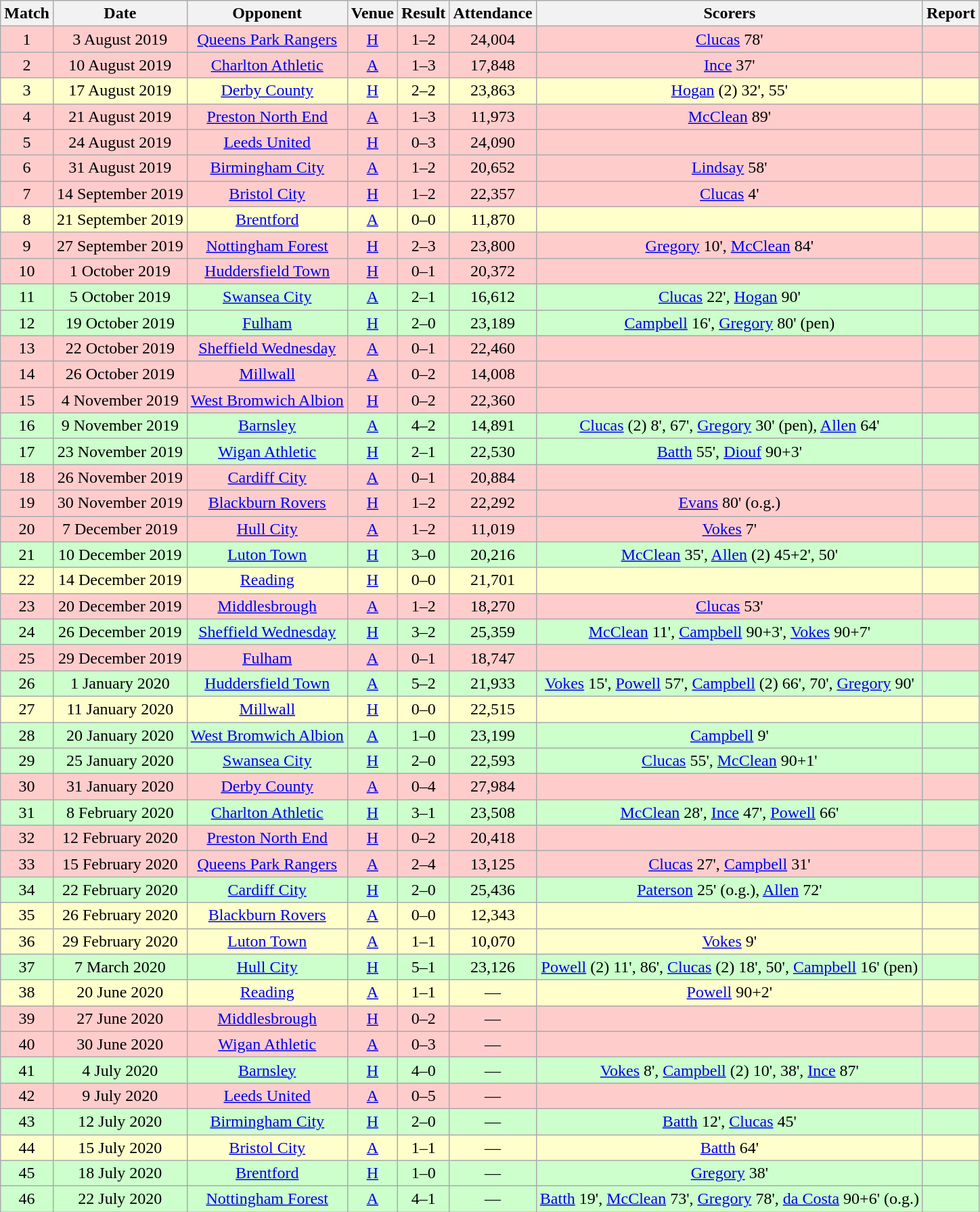<table class="wikitable" style="font-size:100%; text-align:center">
<tr>
<th>Match</th>
<th>Date</th>
<th>Opponent</th>
<th>Venue</th>
<th>Result</th>
<th>Attendance</th>
<th>Scorers</th>
<th>Report</th>
</tr>
<tr bgcolor=FFCCCC>
<td>1</td>
<td>3 August 2019</td>
<td><a href='#'>Queens Park Rangers</a></td>
<td><a href='#'>H</a></td>
<td>1–2</td>
<td>24,004</td>
<td><a href='#'>Clucas</a> 78'</td>
<td></td>
</tr>
<tr bgcolor=FFCCCC>
<td>2</td>
<td>10 August 2019</td>
<td><a href='#'>Charlton Athletic</a></td>
<td><a href='#'>A</a></td>
<td>1–3</td>
<td>17,848</td>
<td><a href='#'>Ince</a> 37'</td>
<td></td>
</tr>
<tr bgcolor=FFFFCC>
<td>3</td>
<td>17 August 2019</td>
<td><a href='#'>Derby County</a></td>
<td><a href='#'>H</a></td>
<td>2–2</td>
<td>23,863</td>
<td><a href='#'>Hogan</a> (2) 32', 55'</td>
<td></td>
</tr>
<tr bgcolor=FFCCCC>
<td>4</td>
<td>21 August 2019</td>
<td><a href='#'>Preston North End</a></td>
<td><a href='#'>A</a></td>
<td>1–3</td>
<td>11,973</td>
<td><a href='#'>McClean</a> 89'</td>
<td></td>
</tr>
<tr bgcolor=FFCCCC>
<td>5</td>
<td>24 August 2019</td>
<td><a href='#'>Leeds United</a></td>
<td><a href='#'>H</a></td>
<td>0–3</td>
<td>24,090</td>
<td></td>
<td></td>
</tr>
<tr bgcolor=FFCCCC>
<td>6</td>
<td>31 August 2019</td>
<td><a href='#'>Birmingham City</a></td>
<td><a href='#'>A</a></td>
<td>1–2</td>
<td>20,652</td>
<td><a href='#'>Lindsay</a> 58'</td>
<td></td>
</tr>
<tr bgcolor=FFCCCC>
<td>7</td>
<td>14 September 2019</td>
<td><a href='#'>Bristol City</a></td>
<td><a href='#'>H</a></td>
<td>1–2</td>
<td>22,357</td>
<td><a href='#'>Clucas</a> 4'</td>
<td></td>
</tr>
<tr bgcolor=FFFFCC>
<td>8</td>
<td>21 September 2019</td>
<td><a href='#'>Brentford</a></td>
<td><a href='#'>A</a></td>
<td>0–0</td>
<td>11,870</td>
<td></td>
<td></td>
</tr>
<tr bgcolor=FFCCCC>
<td>9</td>
<td>27 September 2019</td>
<td><a href='#'>Nottingham Forest</a></td>
<td><a href='#'>H</a></td>
<td>2–3</td>
<td>23,800</td>
<td><a href='#'>Gregory</a> 10', <a href='#'>McClean</a> 84'</td>
<td></td>
</tr>
<tr bgcolor=FFCCCC>
<td>10</td>
<td>1 October 2019</td>
<td><a href='#'>Huddersfield Town</a></td>
<td><a href='#'>H</a></td>
<td>0–1</td>
<td>20,372</td>
<td></td>
<td></td>
</tr>
<tr bgcolor=CCFFCC>
<td>11</td>
<td>5 October 2019</td>
<td><a href='#'>Swansea City</a></td>
<td><a href='#'>A</a></td>
<td>2–1</td>
<td>16,612</td>
<td><a href='#'>Clucas</a> 22', <a href='#'>Hogan</a> 90'</td>
<td></td>
</tr>
<tr bgcolor=CCFFCC>
<td>12</td>
<td>19 October 2019</td>
<td><a href='#'>Fulham</a></td>
<td><a href='#'>H</a></td>
<td>2–0</td>
<td>23,189</td>
<td><a href='#'>Campbell</a> 16', <a href='#'>Gregory</a> 80' (pen)</td>
<td></td>
</tr>
<tr bgcolor=FFCCCC>
<td>13</td>
<td>22 October 2019</td>
<td><a href='#'>Sheffield Wednesday</a></td>
<td><a href='#'>A</a></td>
<td>0–1</td>
<td>22,460</td>
<td></td>
<td></td>
</tr>
<tr bgcolor=FFCCCC>
<td>14</td>
<td>26 October 2019</td>
<td><a href='#'>Millwall</a></td>
<td><a href='#'>A</a></td>
<td>0–2</td>
<td>14,008</td>
<td></td>
<td></td>
</tr>
<tr bgcolor=FFCCCC>
<td>15</td>
<td>4 November 2019</td>
<td><a href='#'>West Bromwich Albion</a></td>
<td><a href='#'>H</a></td>
<td>0–2</td>
<td>22,360</td>
<td></td>
<td></td>
</tr>
<tr bgcolor=CCFFCC>
<td>16</td>
<td>9 November 2019</td>
<td><a href='#'>Barnsley</a></td>
<td><a href='#'>A</a></td>
<td>4–2</td>
<td>14,891</td>
<td><a href='#'>Clucas</a> (2) 8', 67', <a href='#'>Gregory</a> 30' (pen), <a href='#'>Allen</a> 64'</td>
<td></td>
</tr>
<tr bgcolor=CCFFCC>
<td>17</td>
<td>23 November 2019</td>
<td><a href='#'>Wigan Athletic</a></td>
<td><a href='#'>H</a></td>
<td>2–1</td>
<td>22,530</td>
<td><a href='#'>Batth</a> 55', <a href='#'>Diouf</a> 90+3'</td>
<td></td>
</tr>
<tr bgcolor=FFCCCC>
<td>18</td>
<td>26 November 2019</td>
<td><a href='#'>Cardiff City</a></td>
<td><a href='#'>A</a></td>
<td>0–1</td>
<td>20,884</td>
<td></td>
<td></td>
</tr>
<tr bgcolor=FFCCCC>
<td>19</td>
<td>30 November 2019</td>
<td><a href='#'>Blackburn Rovers</a></td>
<td><a href='#'>H</a></td>
<td>1–2</td>
<td>22,292</td>
<td><a href='#'>Evans</a> 80' (o.g.)</td>
<td></td>
</tr>
<tr bgcolor=FFCCCC>
<td>20</td>
<td>7 December 2019</td>
<td><a href='#'>Hull City</a></td>
<td><a href='#'>A</a></td>
<td>1–2</td>
<td>11,019</td>
<td><a href='#'>Vokes</a> 7'</td>
<td></td>
</tr>
<tr bgcolor=CCFFCC>
<td>21</td>
<td>10 December 2019</td>
<td><a href='#'>Luton Town</a></td>
<td><a href='#'>H</a></td>
<td>3–0</td>
<td>20,216</td>
<td><a href='#'>McClean</a> 35', <a href='#'>Allen</a> (2) 45+2', 50'</td>
<td></td>
</tr>
<tr bgcolor=FFFFCC>
<td>22</td>
<td>14 December 2019</td>
<td><a href='#'>Reading</a></td>
<td><a href='#'>H</a></td>
<td>0–0</td>
<td>21,701</td>
<td></td>
<td></td>
</tr>
<tr bgcolor=FFCCCC>
<td>23</td>
<td>20 December 2019</td>
<td><a href='#'>Middlesbrough</a></td>
<td><a href='#'>A</a></td>
<td>1–2</td>
<td>18,270</td>
<td><a href='#'>Clucas</a> 53'</td>
<td></td>
</tr>
<tr bgcolor=CCFFCC>
<td>24</td>
<td>26 December 2019</td>
<td><a href='#'>Sheffield Wednesday</a></td>
<td><a href='#'>H</a></td>
<td>3–2</td>
<td>25,359</td>
<td><a href='#'>McClean</a> 11', <a href='#'>Campbell</a> 90+3', <a href='#'>Vokes</a> 90+7'</td>
<td></td>
</tr>
<tr bgcolor=FFCCCC>
<td>25</td>
<td>29 December 2019</td>
<td><a href='#'>Fulham</a></td>
<td><a href='#'>A</a></td>
<td>0–1</td>
<td>18,747</td>
<td></td>
<td></td>
</tr>
<tr bgcolor=CCFFCC>
<td>26</td>
<td>1 January 2020</td>
<td><a href='#'>Huddersfield Town</a></td>
<td><a href='#'>A</a></td>
<td>5–2</td>
<td>21,933</td>
<td><a href='#'>Vokes</a> 15', <a href='#'>Powell</a> 57', <a href='#'>Campbell</a> (2) 66', 70', <a href='#'>Gregory</a> 90'</td>
<td></td>
</tr>
<tr bgcolor=FFFFCC>
<td>27</td>
<td>11 January 2020</td>
<td><a href='#'>Millwall</a></td>
<td><a href='#'>H</a></td>
<td>0–0</td>
<td>22,515</td>
<td></td>
<td></td>
</tr>
<tr bgcolor=CCFFCC>
<td>28</td>
<td>20 January 2020</td>
<td><a href='#'>West Bromwich Albion</a></td>
<td><a href='#'>A</a></td>
<td>1–0</td>
<td>23,199</td>
<td><a href='#'>Campbell</a> 9'</td>
<td></td>
</tr>
<tr bgcolor=CCFFCC>
<td>29</td>
<td>25 January 2020</td>
<td><a href='#'>Swansea City</a></td>
<td><a href='#'>H</a></td>
<td>2–0</td>
<td>22,593</td>
<td><a href='#'>Clucas</a> 55', <a href='#'>McClean</a> 90+1'</td>
<td></td>
</tr>
<tr bgcolor=FFCCCC>
<td>30</td>
<td>31 January 2020</td>
<td><a href='#'>Derby County</a></td>
<td><a href='#'>A</a></td>
<td>0–4</td>
<td>27,984</td>
<td></td>
<td></td>
</tr>
<tr bgcolor=CCFFCC>
<td>31</td>
<td>8 February 2020</td>
<td><a href='#'>Charlton Athletic</a></td>
<td><a href='#'>H</a></td>
<td>3–1</td>
<td>23,508</td>
<td><a href='#'>McClean</a> 28', <a href='#'>Ince</a> 47', <a href='#'>Powell</a> 66'</td>
<td></td>
</tr>
<tr bgcolor=FFCCCC>
<td>32</td>
<td>12 February 2020</td>
<td><a href='#'>Preston North End</a></td>
<td><a href='#'>H</a></td>
<td>0–2</td>
<td>20,418</td>
<td></td>
<td></td>
</tr>
<tr bgcolor=FFCCCC>
<td>33</td>
<td>15 February 2020</td>
<td><a href='#'>Queens Park Rangers</a></td>
<td><a href='#'>A</a></td>
<td>2–4</td>
<td>13,125</td>
<td><a href='#'>Clucas</a> 27', <a href='#'>Campbell</a> 31'</td>
<td></td>
</tr>
<tr bgcolor=CCFFCC>
<td>34</td>
<td>22 February 2020</td>
<td><a href='#'>Cardiff City</a></td>
<td><a href='#'>H</a></td>
<td>2–0</td>
<td>25,436</td>
<td><a href='#'>Paterson</a> 25' (o.g.), <a href='#'>Allen</a> 72'</td>
<td></td>
</tr>
<tr bgcolor=FFFFCC>
<td>35</td>
<td>26 February 2020</td>
<td><a href='#'>Blackburn Rovers</a></td>
<td><a href='#'>A</a></td>
<td>0–0</td>
<td>12,343</td>
<td></td>
<td></td>
</tr>
<tr bgcolor=FFFFCC>
<td>36</td>
<td>29 February 2020</td>
<td><a href='#'>Luton Town</a></td>
<td><a href='#'>A</a></td>
<td>1–1</td>
<td>10,070</td>
<td><a href='#'>Vokes</a> 9'</td>
<td></td>
</tr>
<tr bgcolor=CCFFCC>
<td>37</td>
<td>7 March 2020</td>
<td><a href='#'>Hull City</a></td>
<td><a href='#'>H</a></td>
<td>5–1</td>
<td>23,126</td>
<td><a href='#'>Powell</a> (2) 11', 86', <a href='#'>Clucas</a> (2) 18', 50', <a href='#'>Campbell</a> 16' (pen)</td>
<td></td>
</tr>
<tr bgcolor=FFFFCC>
<td>38</td>
<td>20 June 2020</td>
<td><a href='#'>Reading</a></td>
<td><a href='#'>A</a></td>
<td>1–1</td>
<td>—</td>
<td><a href='#'>Powell</a> 90+2'</td>
<td></td>
</tr>
<tr bgcolor=FFCCCC>
<td>39</td>
<td>27 June 2020</td>
<td><a href='#'>Middlesbrough</a></td>
<td><a href='#'>H</a></td>
<td>0–2</td>
<td>—</td>
<td></td>
<td></td>
</tr>
<tr bgcolor=FFCCCC>
<td>40</td>
<td>30 June 2020</td>
<td><a href='#'>Wigan Athletic</a></td>
<td><a href='#'>A</a></td>
<td>0–3</td>
<td>—</td>
<td></td>
<td></td>
</tr>
<tr bgcolor=CCFFCC>
<td>41</td>
<td>4 July 2020</td>
<td><a href='#'>Barnsley</a></td>
<td><a href='#'>H</a></td>
<td>4–0</td>
<td>—</td>
<td><a href='#'>Vokes</a> 8', <a href='#'>Campbell</a> (2) 10', 38', <a href='#'>Ince</a> 87'</td>
<td></td>
</tr>
<tr bgcolor=FFCCCC>
<td>42</td>
<td>9 July 2020</td>
<td><a href='#'>Leeds United</a></td>
<td><a href='#'>A</a></td>
<td>0–5</td>
<td>—</td>
<td></td>
<td></td>
</tr>
<tr bgcolor=CCFFCC>
<td>43</td>
<td>12 July 2020</td>
<td><a href='#'>Birmingham City</a></td>
<td><a href='#'>H</a></td>
<td>2–0</td>
<td>—</td>
<td><a href='#'>Batth</a> 12', <a href='#'>Clucas</a> 45'</td>
<td></td>
</tr>
<tr bgcolor=FFFFCC>
<td>44</td>
<td>15 July 2020</td>
<td><a href='#'>Bristol City</a></td>
<td><a href='#'>A</a></td>
<td>1–1</td>
<td>—</td>
<td><a href='#'>Batth</a> 64'</td>
<td></td>
</tr>
<tr bgcolor=CCFFCC>
<td>45</td>
<td>18 July 2020</td>
<td><a href='#'>Brentford</a></td>
<td><a href='#'>H</a></td>
<td>1–0</td>
<td>—</td>
<td><a href='#'>Gregory</a> 38'</td>
<td></td>
</tr>
<tr bgcolor=CCFFCC>
<td>46</td>
<td>22 July 2020</td>
<td><a href='#'>Nottingham Forest</a></td>
<td><a href='#'>A</a></td>
<td>4–1</td>
<td>—</td>
<td><a href='#'>Batth</a> 19', <a href='#'>McClean</a> 73', <a href='#'>Gregory</a> 78', <a href='#'>da Costa</a> 90+6' (o.g.)</td>
<td></td>
</tr>
</table>
